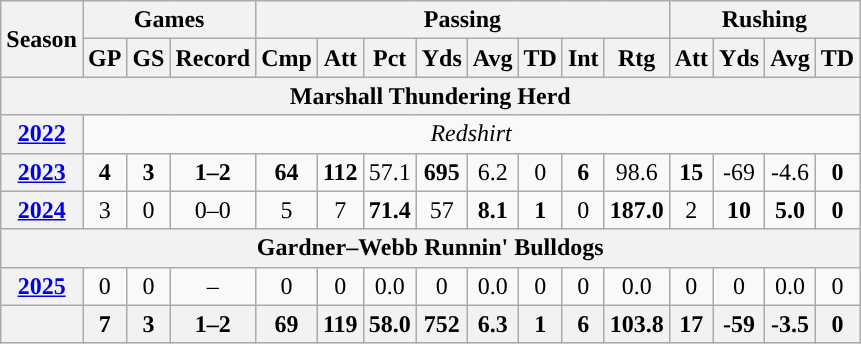<table class="wikitable" style="text-align:center;">
<tr>
<th rowspan="2">Season</th>
<th colspan="3">Games</th>
<th colspan="8">Passing</th>
<th colspan="5">Rushing</th>
</tr>
<tr>
<th>GP</th>
<th>GS</th>
<th>Record</th>
<th>Cmp</th>
<th>Att</th>
<th>Pct</th>
<th>Yds</th>
<th>Avg</th>
<th>TD</th>
<th>Int</th>
<th>Rtg</th>
<th>Att</th>
<th>Yds</th>
<th>Avg</th>
<th>TD</th>
</tr>
<tr>
<th colspan="16">Marshall Thundering Herd</th>
</tr>
<tr>
<th><a href='#'>2022</a></th>
<td colspan="15"><em>Redshirt </em></td>
</tr>
<tr>
<th><a href='#'>2023</a></th>
<td><strong>4</strong></td>
<td><strong>3</strong></td>
<td><strong>1–2</strong></td>
<td><strong>64</strong></td>
<td><strong>112</strong></td>
<td>57.1</td>
<td><strong>695</strong></td>
<td>6.2</td>
<td>0</td>
<td><strong>6</strong></td>
<td>98.6</td>
<td><strong>15</strong></td>
<td>-69</td>
<td>-4.6</td>
<td><strong>0</strong></td>
</tr>
<tr>
<th><a href='#'>2024</a></th>
<td>3</td>
<td>0</td>
<td>0–0</td>
<td>5</td>
<td>7</td>
<td><strong>71.4</strong></td>
<td>57</td>
<td><strong>8.1</strong></td>
<td><strong>1</strong></td>
<td>0</td>
<td><strong>187.0</strong></td>
<td>2</td>
<td><strong>10</strong></td>
<td><strong>5.0</strong></td>
<td><strong>0</strong></td>
</tr>
<tr>
<th colspan="16">Gardner–Webb Runnin' Bulldogs</th>
</tr>
<tr>
<th><a href='#'>2025</a></th>
<td>0</td>
<td>0</td>
<td>–</td>
<td>0</td>
<td>0</td>
<td>0.0</td>
<td>0</td>
<td>0.0</td>
<td>0</td>
<td>0</td>
<td>0.0</td>
<td>0</td>
<td>0</td>
<td>0.0</td>
<td>0</td>
</tr>
<tr>
<th></th>
<th>7</th>
<th>3</th>
<th>1–2</th>
<th>69</th>
<th>119</th>
<th>58.0</th>
<th>752</th>
<th>6.3</th>
<th>1</th>
<th>6</th>
<th>103.8</th>
<th>17</th>
<th>-59</th>
<th>-3.5</th>
<th>0</th>
</tr>
</table>
